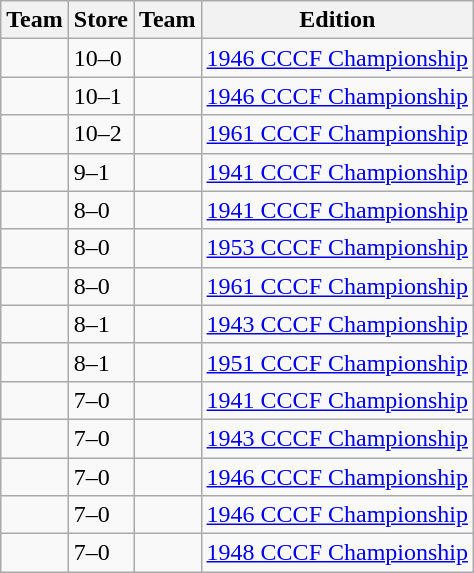<table class="wikitable sortable">
<tr>
<th>Team</th>
<th>Store</th>
<th>Team</th>
<th>Edition</th>
</tr>
<tr>
<td></td>
<td>10–0</td>
<td></td>
<td> <a href='#'>1946 CCCF Championship</a></td>
</tr>
<tr>
<td></td>
<td>10–1</td>
<td></td>
<td> <a href='#'>1946 CCCF Championship</a></td>
</tr>
<tr>
<td></td>
<td>10–2</td>
<td></td>
<td> <a href='#'>1961 CCCF Championship</a></td>
</tr>
<tr>
<td></td>
<td>9–1</td>
<td></td>
<td> <a href='#'>1941 CCCF Championship</a></td>
</tr>
<tr>
<td></td>
<td>8–0</td>
<td></td>
<td> <a href='#'>1941 CCCF Championship</a></td>
</tr>
<tr>
<td></td>
<td>8–0</td>
<td></td>
<td> <a href='#'>1953 CCCF Championship</a></td>
</tr>
<tr>
<td></td>
<td>8–0</td>
<td></td>
<td> <a href='#'>1961 CCCF Championship</a></td>
</tr>
<tr>
<td></td>
<td>8–1</td>
<td></td>
<td> <a href='#'>1943 CCCF Championship</a></td>
</tr>
<tr>
<td></td>
<td>8–1</td>
<td></td>
<td> <a href='#'>1951 CCCF Championship</a></td>
</tr>
<tr>
<td></td>
<td>7–0</td>
<td></td>
<td> <a href='#'>1941 CCCF Championship</a></td>
</tr>
<tr>
<td></td>
<td>7–0</td>
<td></td>
<td> <a href='#'>1943 CCCF Championship</a></td>
</tr>
<tr>
<td></td>
<td>7–0</td>
<td></td>
<td> <a href='#'>1946 CCCF Championship</a></td>
</tr>
<tr>
<td></td>
<td>7–0</td>
<td></td>
<td> <a href='#'>1946 CCCF Championship</a></td>
</tr>
<tr>
<td></td>
<td>7–0</td>
<td></td>
<td> <a href='#'>1948 CCCF Championship</a></td>
</tr>
</table>
